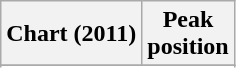<table class="wikitable plainrowheaders">
<tr>
<th>Chart (2011)</th>
<th>Peak<br>position</th>
</tr>
<tr>
</tr>
<tr>
</tr>
<tr>
</tr>
<tr>
</tr>
<tr>
</tr>
</table>
